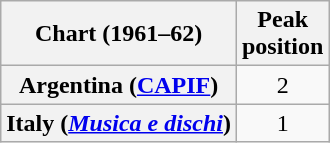<table class="wikitable plainrowheaders" style="text-align:center">
<tr>
<th scope="col">Chart (1961–62)</th>
<th scope="col">Peak<br>position</th>
</tr>
<tr>
<th scope="row">Argentina (<a href='#'>CAPIF</a>)</th>
<td>2</td>
</tr>
<tr>
<th scope="row">Italy (<em><a href='#'>Musica e dischi</a></em>)</th>
<td>1</td>
</tr>
</table>
